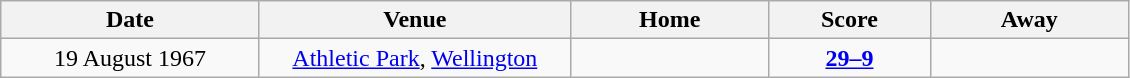<table class="wikitable" style="text-align:center;">
<tr>
<th style="width:165px">Date</th>
<th scope="col" style="width: 200px;">Venue</th>
<th style="width:125px">Home</th>
<th style="width:100px">Score</th>
<th style="width:125px">Away</th>
</tr>
<tr>
<td>19 August 1967</td>
<td><a href='#'>Athletic Park</a>, <a href='#'>Wellington</a></td>
<td align=right></td>
<td><strong><a href='#'>29–9</a></strong></td>
<td align=left></td>
</tr>
</table>
